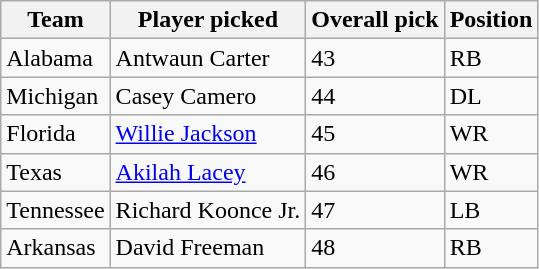<table class="wikitable">
<tr>
<th>Team</th>
<th>Player picked</th>
<th>Overall pick</th>
<th>Position</th>
</tr>
<tr>
<td>Alabama</td>
<td>Antwaun Carter</td>
<td>43</td>
<td>RB</td>
</tr>
<tr>
<td>Michigan</td>
<td>Casey Camero</td>
<td>44</td>
<td>DL</td>
</tr>
<tr>
<td>Florida</td>
<td><a href='#'>Willie Jackson</a></td>
<td>45</td>
<td>WR</td>
</tr>
<tr>
<td>Texas</td>
<td><a href='#'>Akilah Lacey</a></td>
<td>46</td>
<td>WR</td>
</tr>
<tr>
<td>Tennessee</td>
<td>Richard Koonce Jr.</td>
<td>47</td>
<td>LB</td>
</tr>
<tr>
<td>Arkansas</td>
<td>David Freeman</td>
<td>48</td>
<td>RB</td>
</tr>
</table>
